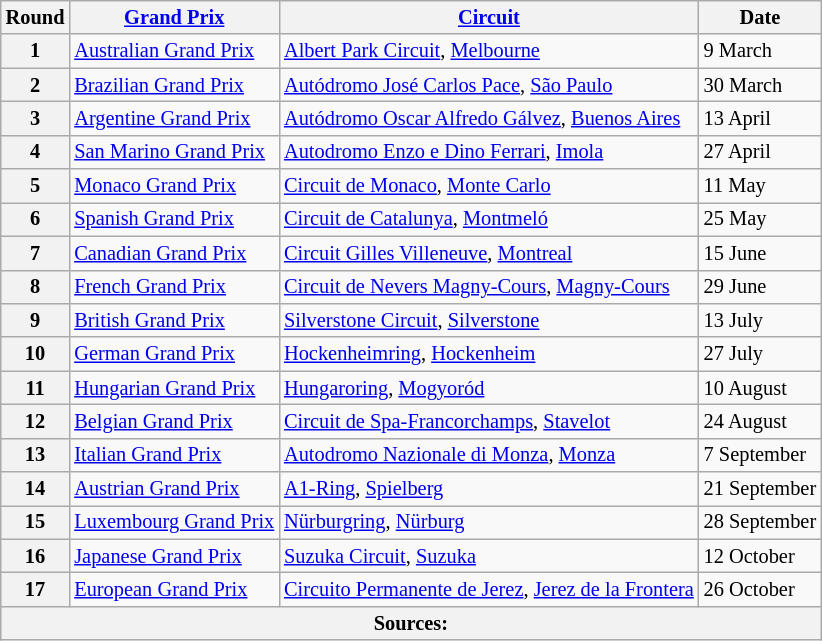<table class="wikitable" style="font-size: 85%;">
<tr>
<th>Round</th>
<th><a href='#'>Grand Prix</a></th>
<th><a href='#'>Circuit</a></th>
<th>Date</th>
</tr>
<tr>
<th>1</th>
<td><a href='#'>Australian Grand Prix</a></td>
<td> <a href='#'>Albert Park Circuit</a>, <a href='#'>Melbourne</a></td>
<td>9 March</td>
</tr>
<tr>
<th>2</th>
<td><a href='#'>Brazilian Grand Prix</a></td>
<td> <a href='#'>Autódromo José Carlos Pace</a>, <a href='#'>São Paulo</a></td>
<td>30 March</td>
</tr>
<tr>
<th>3</th>
<td><a href='#'>Argentine Grand Prix</a></td>
<td> <a href='#'>Autódromo Oscar Alfredo Gálvez</a>, <a href='#'>Buenos Aires</a></td>
<td>13 April</td>
</tr>
<tr>
<th>4</th>
<td><a href='#'>San Marino Grand Prix</a></td>
<td> <a href='#'>Autodromo Enzo e Dino Ferrari</a>, <a href='#'>Imola</a></td>
<td>27 April</td>
</tr>
<tr>
<th>5</th>
<td><a href='#'>Monaco Grand Prix</a></td>
<td> <a href='#'>Circuit de Monaco</a>, <a href='#'>Monte Carlo</a></td>
<td>11 May</td>
</tr>
<tr>
<th>6</th>
<td><a href='#'>Spanish Grand Prix</a></td>
<td> <a href='#'>Circuit de Catalunya</a>, <a href='#'>Montmeló</a></td>
<td>25 May</td>
</tr>
<tr>
<th>7</th>
<td><a href='#'>Canadian Grand Prix</a></td>
<td> <a href='#'>Circuit Gilles Villeneuve</a>, <a href='#'>Montreal</a></td>
<td>15 June</td>
</tr>
<tr>
<th>8</th>
<td><a href='#'>French Grand Prix</a></td>
<td> <a href='#'>Circuit de Nevers Magny-Cours</a>, <a href='#'>Magny-Cours</a></td>
<td>29 June</td>
</tr>
<tr>
<th>9</th>
<td><a href='#'>British Grand Prix</a></td>
<td> <a href='#'>Silverstone Circuit</a>, <a href='#'>Silverstone</a></td>
<td>13 July</td>
</tr>
<tr>
<th>10</th>
<td><a href='#'>German Grand Prix</a></td>
<td> <a href='#'>Hockenheimring</a>, <a href='#'>Hockenheim</a></td>
<td>27 July</td>
</tr>
<tr>
<th>11</th>
<td><a href='#'>Hungarian Grand Prix</a></td>
<td> <a href='#'>Hungaroring</a>, <a href='#'>Mogyoród</a></td>
<td>10 August</td>
</tr>
<tr>
<th>12</th>
<td><a href='#'>Belgian Grand Prix</a></td>
<td> <a href='#'>Circuit de Spa-Francorchamps</a>, <a href='#'>Stavelot</a></td>
<td>24 August</td>
</tr>
<tr>
<th>13</th>
<td><a href='#'>Italian Grand Prix</a></td>
<td> <a href='#'>Autodromo Nazionale di Monza</a>, <a href='#'>Monza</a></td>
<td>7 September</td>
</tr>
<tr>
<th>14</th>
<td><a href='#'>Austrian Grand Prix</a></td>
<td> <a href='#'>A1-Ring</a>, <a href='#'>Spielberg</a></td>
<td>21 September</td>
</tr>
<tr>
<th>15</th>
<td><a href='#'>Luxembourg Grand Prix</a></td>
<td> <a href='#'>Nürburgring</a>, <a href='#'>Nürburg</a></td>
<td>28 September</td>
</tr>
<tr>
<th>16</th>
<td><a href='#'>Japanese Grand Prix</a></td>
<td> <a href='#'>Suzuka Circuit</a>, <a href='#'>Suzuka</a></td>
<td>12 October</td>
</tr>
<tr>
<th>17</th>
<td><a href='#'>European Grand Prix</a></td>
<td> <a href='#'>Circuito Permanente de Jerez</a>, <a href='#'>Jerez de la Frontera</a></td>
<td>26 October</td>
</tr>
<tr>
<th colspan="4" align="center">Sources:</th>
</tr>
</table>
